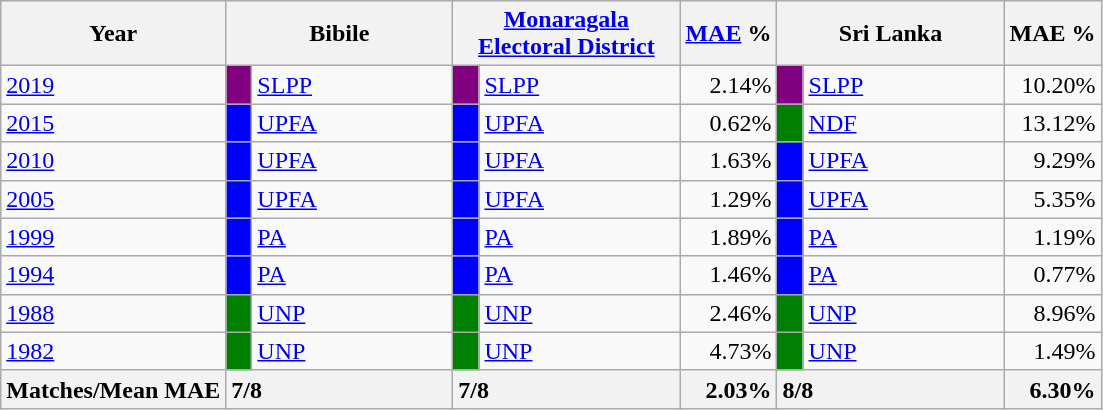<table class="wikitable">
<tr>
<th>Year</th>
<th colspan="2" width="144px">Bibile</th>
<th colspan="2" width="144px"><a href='#'>Monaragala Electoral District</a></th>
<th><a href='#'>MAE</a> %</th>
<th colspan="2" width="144px">Sri Lanka</th>
<th>MAE %</th>
</tr>
<tr>
<td><a href='#'>2019</a></td>
<td style="background-color:purple;" width="10px"></td>
<td style="text-align:left;"><a href='#'>SLPP</a></td>
<td style="background-color:purple;" width="10px"></td>
<td style="text-align:left;"><a href='#'>SLPP</a></td>
<td style="text-align:right;">2.14%</td>
<td style="background-color:purple;" width="10px"></td>
<td style="text-align:left;"><a href='#'>SLPP</a></td>
<td style="text-align:right;">10.20%</td>
</tr>
<tr>
<td><a href='#'>2015</a></td>
<td style="background-color:blue;" width="10px"></td>
<td style="text-align:left;"><a href='#'>UPFA</a></td>
<td style="background-color:blue;" width="10px"></td>
<td style="text-align:left;"><a href='#'>UPFA</a></td>
<td style="text-align:right;">0.62%</td>
<td style="background-color:green;" width="10px"></td>
<td style="text-align:left;"><a href='#'>NDF</a></td>
<td style="text-align:right;">13.12%</td>
</tr>
<tr>
<td><a href='#'>2010</a></td>
<td style="background-color:blue;" width="10px"></td>
<td style="text-align:left;"><a href='#'>UPFA</a></td>
<td style="background-color:blue;" width="10px"></td>
<td style="text-align:left;"><a href='#'>UPFA</a></td>
<td style="text-align:right;">1.63%</td>
<td style="background-color:blue;" width="10px"></td>
<td style="text-align:left;"><a href='#'>UPFA</a></td>
<td style="text-align:right;">9.29%</td>
</tr>
<tr>
<td><a href='#'>2005</a></td>
<td style="background-color:blue;" width="10px"></td>
<td style="text-align:left;"><a href='#'>UPFA</a></td>
<td style="background-color:blue;" width="10px"></td>
<td style="text-align:left;"><a href='#'>UPFA</a></td>
<td style="text-align:right;">1.29%</td>
<td style="background-color:blue;" width="10px"></td>
<td style="text-align:left;"><a href='#'>UPFA</a></td>
<td style="text-align:right;">5.35%</td>
</tr>
<tr>
<td><a href='#'>1999</a></td>
<td style="background-color:blue;" width="10px"></td>
<td style="text-align:left;"><a href='#'>PA</a></td>
<td style="background-color:blue;" width="10px"></td>
<td style="text-align:left;"><a href='#'>PA</a></td>
<td style="text-align:right;">1.89%</td>
<td style="background-color:blue;" width="10px"></td>
<td style="text-align:left;"><a href='#'>PA</a></td>
<td style="text-align:right;">1.19%</td>
</tr>
<tr>
<td><a href='#'>1994</a></td>
<td style="background-color:blue;" width="10px"></td>
<td style="text-align:left;"><a href='#'>PA</a></td>
<td style="background-color:blue;" width="10px"></td>
<td style="text-align:left;"><a href='#'>PA</a></td>
<td style="text-align:right;">1.46%</td>
<td style="background-color:blue;" width="10px"></td>
<td style="text-align:left;"><a href='#'>PA</a></td>
<td style="text-align:right;">0.77%</td>
</tr>
<tr>
<td><a href='#'>1988</a></td>
<td style="background-color:green;" width="10px"></td>
<td style="text-align:left;"><a href='#'>UNP</a></td>
<td style="background-color:green;" width="10px"></td>
<td style="text-align:left;"><a href='#'>UNP</a></td>
<td style="text-align:right;">2.46%</td>
<td style="background-color:green;" width="10px"></td>
<td style="text-align:left;"><a href='#'>UNP</a></td>
<td style="text-align:right;">8.96%</td>
</tr>
<tr>
<td><a href='#'>1982</a></td>
<td style="background-color:green;" width="10px"></td>
<td style="text-align:left;"><a href='#'>UNP</a></td>
<td style="background-color:green;" width="10px"></td>
<td style="text-align:left;"><a href='#'>UNP</a></td>
<td style="text-align:right;">4.73%</td>
<td style="background-color:green;" width="10px"></td>
<td style="text-align:left;"><a href='#'>UNP</a></td>
<td style="text-align:right;">1.49%</td>
</tr>
<tr>
<th>Matches/Mean MAE</th>
<th style="text-align:left;"colspan="2" width="144px">7/8</th>
<th style="text-align:left;"colspan="2" width="144px">7/8</th>
<th style="text-align:right;">2.03%</th>
<th style="text-align:left;"colspan="2" width="144px">8/8</th>
<th style="text-align:right;">6.30%</th>
</tr>
</table>
